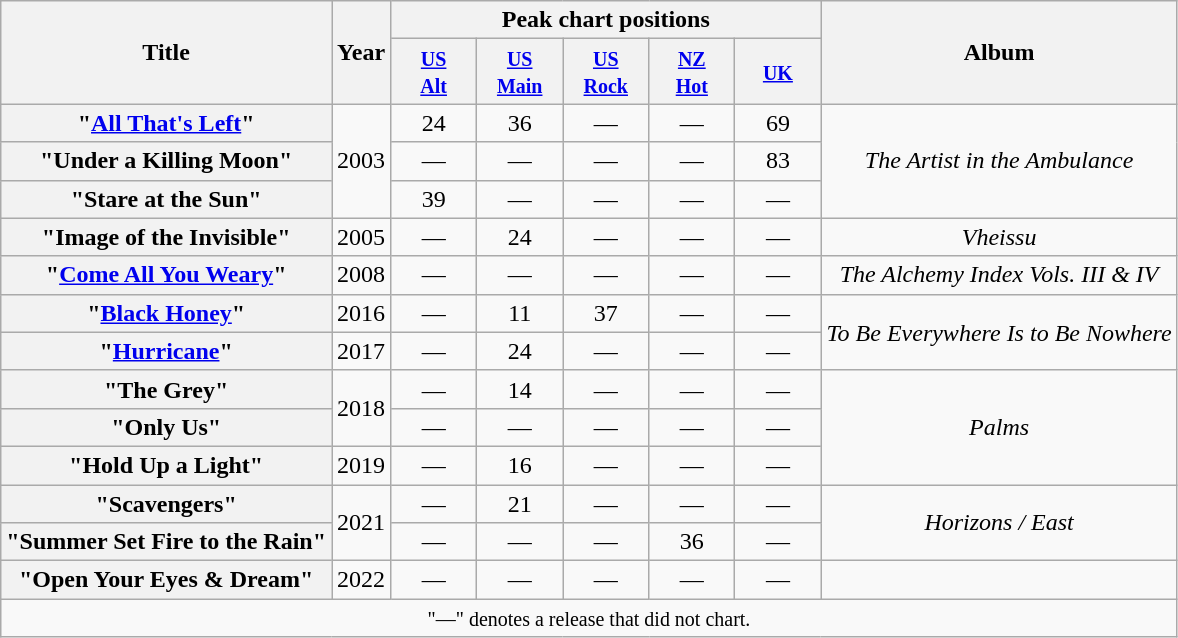<table class="wikitable plainrowheaders" style="text-align:center">
<tr>
<th rowspan="2">Title</th>
<th rowspan="2">Year</th>
<th colspan="5">Peak chart positions</th>
<th rowspan="2">Album</th>
</tr>
<tr>
<th style="width:50px;"><small><a href='#'>US<br>Alt</a><br></small></th>
<th style="width:50px;"><small><a href='#'>US<br>Main</a><br></small></th>
<th style="width:50px;"><small><a href='#'>US<br>Rock</a></small><br></th>
<th style="width:50px;"><small><a href='#'>NZ<br>Hot</a></small><br></th>
<th style="width:50px;"><small><a href='#'>UK</a><br></small></th>
</tr>
<tr>
<th scope="row">"<a href='#'>All That's Left</a>"</th>
<td rowspan="3">2003</td>
<td>24</td>
<td>36</td>
<td>—</td>
<td>—</td>
<td>69</td>
<td rowspan="3"><em>The Artist in the Ambulance</em></td>
</tr>
<tr>
<th scope="row">"Under a Killing Moon"</th>
<td>—</td>
<td>—</td>
<td>—</td>
<td>—</td>
<td>83</td>
</tr>
<tr>
<th scope="row">"Stare at the Sun"</th>
<td>39</td>
<td>—</td>
<td>—</td>
<td>—</td>
<td>—</td>
</tr>
<tr>
<th scope="row">"Image of the Invisible"</th>
<td>2005</td>
<td>—</td>
<td>24</td>
<td>—</td>
<td>—</td>
<td>—</td>
<td><em>Vheissu</em></td>
</tr>
<tr>
<th scope="row">"<a href='#'>Come All You Weary</a>"</th>
<td>2008</td>
<td>—</td>
<td>—</td>
<td>—</td>
<td>—</td>
<td>—</td>
<td><em>The Alchemy Index Vols. III & IV</em></td>
</tr>
<tr>
<th scope="row">"<a href='#'>Black Honey</a>"</th>
<td>2016</td>
<td>—</td>
<td>11</td>
<td>37</td>
<td>—</td>
<td>—</td>
<td rowspan="2"><em>To Be Everywhere Is to Be Nowhere</em></td>
</tr>
<tr>
<th scope="row">"<a href='#'>Hurricane</a>"</th>
<td>2017</td>
<td>—</td>
<td>24</td>
<td>—</td>
<td>—</td>
<td>—</td>
</tr>
<tr>
<th scope="row">"The Grey"</th>
<td rowspan="2">2018</td>
<td>—</td>
<td>14</td>
<td>—</td>
<td>—</td>
<td>—</td>
<td rowspan="3"><em>Palms</em></td>
</tr>
<tr>
<th scope="row">"Only Us"</th>
<td>—</td>
<td>—</td>
<td>—</td>
<td>—</td>
<td>—</td>
</tr>
<tr>
<th scope="row">"Hold Up a Light"</th>
<td>2019</td>
<td>—</td>
<td>16</td>
<td>—</td>
<td>—</td>
<td>—</td>
</tr>
<tr>
<th scope="row">"Scavengers"</th>
<td rowspan="2">2021</td>
<td>—</td>
<td>21</td>
<td>—</td>
<td>—</td>
<td>—</td>
<td rowspan="2"><em>Horizons / East</em></td>
</tr>
<tr>
<th scope="row">"Summer Set Fire to the Rain"</th>
<td>—</td>
<td>—</td>
<td>—</td>
<td>36</td>
<td>—</td>
</tr>
<tr>
<th scope="row">"Open Your Eyes & Dream"</th>
<td>2022</td>
<td>—</td>
<td>—</td>
<td>—</td>
<td>—</td>
<td>—</td>
<td></td>
</tr>
<tr>
<td colspan="10"><small>"—" denotes a release that did not chart.</small></td>
</tr>
</table>
